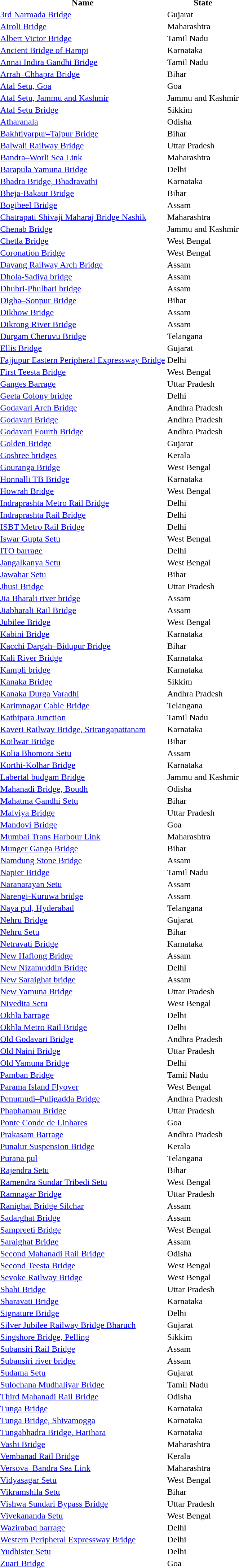<table class>
<tr>
<th scope>Name</th>
<th scope>State</th>
</tr>
<tr>
<td><a href='#'>3rd Narmada Bridge</a></td>
<td>Gujarat</td>
</tr>
<tr>
<td><a href='#'>Airoli Bridge</a></td>
<td>Maharashtra</td>
</tr>
<tr>
<td><a href='#'>Albert Victor Bridge</a></td>
<td>Tamil Nadu</td>
</tr>
<tr>
<td><a href='#'>Ancient Bridge of Hampi</a></td>
<td>Karnataka</td>
</tr>
<tr>
<td><a href='#'>Annai Indira Gandhi Bridge</a></td>
<td>Tamil Nadu</td>
</tr>
<tr>
<td><a href='#'>Arrah–Chhapra Bridge</a></td>
<td>Bihar</td>
</tr>
<tr>
<td><a href='#'>Atal Setu, Goa</a></td>
<td>Goa</td>
</tr>
<tr>
<td><a href='#'>Atal Setu, Jammu and Kashmir</a></td>
<td>Jammu and Kashmir</td>
</tr>
<tr>
<td><a href='#'>Atal Setu Bridge</a></td>
<td>Sikkim</td>
</tr>
<tr>
<td><a href='#'>Atharanala</a></td>
<td>Odisha</td>
</tr>
<tr>
<td><a href='#'>Bakhtiyarpur–Tajpur Bridge</a></td>
<td>Bihar</td>
</tr>
<tr>
<td><a href='#'>Balwali Railway Bridge</a></td>
<td>Uttar Pradesh</td>
</tr>
<tr>
<td><a href='#'>Bandra–Worli Sea Link</a></td>
<td>Maharashtra</td>
</tr>
<tr>
<td><a href='#'>Barapula Yamuna Bridge</a></td>
<td>Delhi</td>
</tr>
<tr>
<td><a href='#'>Bhadra Bridge, Bhadravathi</a></td>
<td>Karnataka</td>
</tr>
<tr>
<td><a href='#'>Bheja-Bakaur Bridge</a></td>
<td>Bihar</td>
</tr>
<tr>
<td><a href='#'>Bogibeel Bridge</a></td>
<td>Assam</td>
</tr>
<tr>
<td><a href='#'>Chatrapati Shivaji Maharaj Bridge Nashik</a></td>
<td>Maharashtra</td>
</tr>
<tr>
<td><a href='#'>Chenab Bridge</a></td>
<td>Jammu and Kashmir</td>
</tr>
<tr>
<td><a href='#'>Chetla Bridge</a></td>
<td>West Bengal</td>
</tr>
<tr>
<td><a href='#'>Coronation Bridge</a></td>
<td>West Bengal</td>
</tr>
<tr>
<td><a href='#'>Dayang Railway Arch Bridge</a></td>
<td>Assam</td>
</tr>
<tr>
<td><a href='#'>Dhola-Sadiya bridge</a></td>
<td>Assam</td>
</tr>
<tr>
<td><a href='#'>Dhubri-Phulbari bridge</a></td>
<td>Assam</td>
</tr>
<tr>
<td><a href='#'>Digha–Sonpur Bridge</a></td>
<td>Bihar</td>
</tr>
<tr>
<td><a href='#'>Dikhow Bridge</a></td>
<td>Assam</td>
</tr>
<tr>
<td><a href='#'>Dikrong River Bridge</a></td>
<td>Assam</td>
</tr>
<tr>
<td><a href='#'>Durgam Cheruvu Bridge</a></td>
<td>Telangana</td>
</tr>
<tr>
<td><a href='#'>Ellis Bridge</a></td>
<td>Gujarat</td>
</tr>
<tr>
<td><a href='#'>Fajjupur Eastern Peripheral Expressway Bridge</a></td>
<td>Delhi</td>
</tr>
<tr>
<td><a href='#'>First Teesta Bridge</a></td>
<td>West Bengal</td>
</tr>
<tr>
<td><a href='#'>Ganges Barrage</a></td>
<td>Uttar Pradesh</td>
</tr>
<tr>
<td><a href='#'>Geeta Colony bridge</a></td>
<td>Delhi</td>
</tr>
<tr>
<td><a href='#'>Godavari Arch Bridge</a></td>
<td>Andhra Pradesh</td>
</tr>
<tr>
<td><a href='#'>Godavari Bridge</a></td>
<td>Andhra Pradesh</td>
</tr>
<tr>
<td><a href='#'>Godavari Fourth Bridge</a></td>
<td>Andhra Pradesh</td>
</tr>
<tr>
<td><a href='#'>Golden Bridge</a></td>
<td>Gujarat</td>
</tr>
<tr>
<td><a href='#'>Goshree bridges</a></td>
<td>Kerala</td>
</tr>
<tr>
<td><a href='#'>Gouranga Bridge</a></td>
<td>West Bengal</td>
</tr>
<tr>
<td><a href='#'>Honnalli TB Bridge</a></td>
<td>Karnataka</td>
</tr>
<tr>
<td><a href='#'>Howrah Bridge</a></td>
<td>West Bengal</td>
</tr>
<tr>
<td><a href='#'>Indraprashta Metro Rail Bridge</a></td>
<td>Delhi</td>
</tr>
<tr>
<td><a href='#'>Indraprashta Rail Bridge</a></td>
<td>Delhi</td>
</tr>
<tr>
<td><a href='#'>ISBT Metro Rail Bridge</a></td>
<td>Delhi</td>
</tr>
<tr>
<td><a href='#'>Iswar Gupta Setu</a></td>
<td>West Bengal</td>
</tr>
<tr>
<td><a href='#'>ITO barrage</a></td>
<td>Delhi</td>
</tr>
<tr>
<td><a href='#'>Jangalkanya Setu</a></td>
<td>West Bengal</td>
</tr>
<tr>
<td><a href='#'>Jawahar Setu</a></td>
<td>Bihar</td>
</tr>
<tr>
<td><a href='#'>Jhusi Bridge</a></td>
<td>Uttar Pradesh</td>
</tr>
<tr>
<td><a href='#'>Jia Bharali river bridge</a></td>
<td>Assam</td>
</tr>
<tr>
<td><a href='#'>Jiabharali Rail Bridge</a></td>
<td>Assam</td>
</tr>
<tr>
<td><a href='#'>Jubilee Bridge</a></td>
<td>West Bengal</td>
</tr>
<tr>
<td><a href='#'>Kabini Bridge</a></td>
<td>Karnataka</td>
</tr>
<tr>
<td><a href='#'>Kacchi Dargah–Bidupur Bridge</a></td>
<td>Bihar</td>
</tr>
<tr>
<td><a href='#'>Kali River Bridge</a></td>
<td>Karnataka</td>
</tr>
<tr>
<td><a href='#'>Kampli bridge</a></td>
<td>Karnataka</td>
</tr>
<tr>
<td><a href='#'>Kanaka Bridge</a></td>
<td>Sikkim</td>
</tr>
<tr>
<td><a href='#'>Kanaka Durga Varadhi</a></td>
<td>Andhra Pradesh</td>
</tr>
<tr>
<td><a href='#'>Karimnagar Cable Bridge</a></td>
<td>Telangana</td>
</tr>
<tr>
<td><a href='#'>Kathipara Junction</a></td>
<td>Tamil Nadu</td>
</tr>
<tr>
<td><a href='#'>Kaveri Railway Bridge, Srirangapattanam</a></td>
<td>Karnataka</td>
</tr>
<tr>
<td><a href='#'>Koilwar Bridge</a></td>
<td>Bihar</td>
</tr>
<tr>
<td><a href='#'>Kolia Bhomora Setu</a></td>
<td>Assam</td>
</tr>
<tr>
<td><a href='#'>Korthi-Kolhar Bridge</a></td>
<td>Karnataka</td>
</tr>
<tr>
<td><a href='#'>Labertal budgam Bridge</a></td>
<td>Jammu and Kashmir</td>
</tr>
<tr>
<td><a href='#'>Mahanadi Bridge, Boudh</a></td>
<td>Odisha</td>
</tr>
<tr>
<td><a href='#'>Mahatma Gandhi Setu</a></td>
<td>Bihar</td>
</tr>
<tr>
<td><a href='#'>Malviya Bridge</a></td>
<td>Uttar Pradesh</td>
</tr>
<tr>
<td><a href='#'>Mandovi Bridge</a></td>
<td>Goa</td>
</tr>
<tr>
<td><a href='#'>Mumbai Trans Harbour Link</a></td>
<td>Maharashtra</td>
</tr>
<tr>
<td><a href='#'>Munger Ganga Bridge</a></td>
<td>Bihar</td>
</tr>
<tr>
<td><a href='#'>Namdung Stone Bridge</a></td>
<td>Assam</td>
</tr>
<tr>
<td><a href='#'>Napier Bridge</a></td>
<td>Tamil Nadu</td>
</tr>
<tr>
<td><a href='#'>Naranarayan Setu</a></td>
<td>Assam</td>
</tr>
<tr>
<td><a href='#'>Narengi-Kuruwa bridge</a></td>
<td>Assam</td>
</tr>
<tr>
<td><a href='#'>Naya pul, Hyderabad</a></td>
<td>Telangana</td>
</tr>
<tr>
<td><a href='#'>Nehru Bridge</a></td>
<td>Gujarat</td>
</tr>
<tr>
<td><a href='#'>Nehru Setu</a></td>
<td>Bihar</td>
</tr>
<tr>
<td><a href='#'>Netravati Bridge</a></td>
<td>Karnataka</td>
</tr>
<tr>
<td><a href='#'>New Haflong Bridge</a></td>
<td>Assam</td>
</tr>
<tr>
<td><a href='#'>New Nizamuddin Bridge</a></td>
<td>Delhi</td>
</tr>
<tr>
<td><a href='#'>New Saraighat bridge</a></td>
<td>Assam</td>
</tr>
<tr>
<td><a href='#'>New Yamuna Bridge</a></td>
<td>Uttar Pradesh</td>
</tr>
<tr>
<td><a href='#'>Nivedita Setu</a></td>
<td>West Bengal</td>
</tr>
<tr>
<td><a href='#'>Okhla barrage</a></td>
<td>Delhi</td>
</tr>
<tr>
<td><a href='#'>Okhla Metro Rail Bridge</a></td>
<td>Delhi</td>
</tr>
<tr>
<td><a href='#'>Old Godavari Bridge</a></td>
<td>Andhra Pradesh</td>
</tr>
<tr>
<td><a href='#'>Old Naini Bridge</a></td>
<td>Uttar Pradesh</td>
</tr>
<tr>
<td><a href='#'>Old Yamuna Bridge</a></td>
<td>Delhi</td>
</tr>
<tr>
<td><a href='#'>Pamban Bridge</a></td>
<td>Tamil Nadu</td>
</tr>
<tr>
<td><a href='#'>Parama Island Flyover</a></td>
<td>West Bengal</td>
</tr>
<tr>
<td><a href='#'>Penumudi–Puligadda Bridge</a></td>
<td>Andhra Pradesh</td>
</tr>
<tr>
<td><a href='#'>Phaphamau Bridge</a></td>
<td>Uttar Pradesh</td>
</tr>
<tr>
<td><a href='#'>Ponte Conde de Linhares</a></td>
<td>Goa</td>
</tr>
<tr>
<td><a href='#'>Prakasam Barrage</a></td>
<td>Andhra Pradesh</td>
</tr>
<tr>
<td><a href='#'>Punalur Suspension Bridge</a></td>
<td>Kerala</td>
</tr>
<tr>
<td><a href='#'>Purana pul</a></td>
<td>Telangana</td>
</tr>
<tr>
<td><a href='#'>Rajendra Setu</a></td>
<td>Bihar</td>
</tr>
<tr>
<td><a href='#'>Ramendra Sundar Tribedi Setu</a></td>
<td>West Bengal</td>
</tr>
<tr>
<td><a href='#'>Ramnagar Bridge</a></td>
<td>Uttar Pradesh</td>
</tr>
<tr>
<td><a href='#'>Ranighat Bridge Silchar</a></td>
<td>Assam</td>
</tr>
<tr>
<td><a href='#'>Sadarghat Bridge</a></td>
<td>Assam</td>
</tr>
<tr>
<td><a href='#'>Sampreeti Bridge</a></td>
<td>West Bengal</td>
</tr>
<tr>
<td><a href='#'>Saraighat Bridge</a></td>
<td>Assam</td>
</tr>
<tr>
<td><a href='#'>Second Mahanadi Rail Bridge</a></td>
<td>Odisha</td>
</tr>
<tr>
<td><a href='#'>Second Teesta Bridge</a></td>
<td>West Bengal</td>
</tr>
<tr>
<td><a href='#'>Sevoke Railway Bridge</a></td>
<td>West Bengal</td>
</tr>
<tr>
<td><a href='#'>Shahi Bridge</a></td>
<td>Uttar Pradesh</td>
</tr>
<tr>
<td><a href='#'>Sharavati Bridge</a></td>
<td>Karnataka</td>
</tr>
<tr>
<td><a href='#'>Signature Bridge</a></td>
<td>Delhi</td>
</tr>
<tr>
<td><a href='#'>Silver Jubilee Railway Bridge Bharuch</a></td>
<td>Gujarat</td>
</tr>
<tr>
<td><a href='#'>Singshore Bridge, Pelling</a></td>
<td>Sikkim</td>
</tr>
<tr>
<td><a href='#'>Subansiri Rail Bridge</a></td>
<td>Assam</td>
</tr>
<tr>
<td><a href='#'>Subansiri river bridge</a></td>
<td>Assam</td>
</tr>
<tr>
<td><a href='#'>Sudama Setu</a></td>
<td>Gujarat</td>
</tr>
<tr>
<td><a href='#'>Sulochana Mudhaliyar Bridge</a></td>
<td>Tamil Nadu</td>
</tr>
<tr>
<td><a href='#'>Third Mahanadi Rail Bridge</a></td>
<td>Odisha</td>
</tr>
<tr>
<td><a href='#'>Tunga Bridge</a></td>
<td>Karnataka</td>
</tr>
<tr>
<td><a href='#'>Tunga Bridge, Shivamogga</a></td>
<td>Karnataka</td>
</tr>
<tr>
<td><a href='#'>Tungabhadra Bridge, Harihara</a></td>
<td>Karnataka</td>
</tr>
<tr>
<td><a href='#'>Vashi Bridge</a></td>
<td>Maharashtra</td>
</tr>
<tr>
<td><a href='#'>Vembanad Rail Bridge</a></td>
<td>Kerala</td>
</tr>
<tr>
<td><a href='#'>Versova–Bandra Sea Link</a></td>
<td>Maharashtra</td>
</tr>
<tr>
<td><a href='#'>Vidyasagar Setu</a></td>
<td>West Bengal</td>
</tr>
<tr>
<td><a href='#'>Vikramshila Setu</a></td>
<td>Bihar</td>
</tr>
<tr>
<td><a href='#'>Vishwa Sundari Bypass Bridge</a></td>
<td>Uttar Pradesh</td>
</tr>
<tr>
<td><a href='#'>Vivekananda Setu</a></td>
<td>West Bengal</td>
</tr>
<tr>
<td><a href='#'>Wazirabad barrage</a></td>
<td>Delhi</td>
</tr>
<tr>
<td><a href='#'>Western Peripheral Expressway Bridge </a></td>
<td>Delhi</td>
</tr>
<tr>
<td><a href='#'>Yudhister Setu</a></td>
<td>Delhi</td>
</tr>
<tr>
<td><a href='#'>Zuari Bridge</a></td>
<td>Goa</td>
</tr>
</table>
